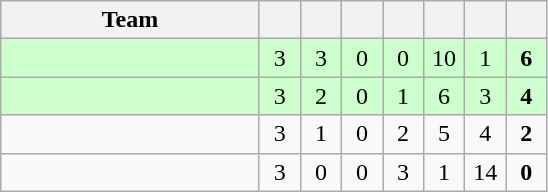<table class="wikitable" style="text-align:center;">
<tr>
<th width=165>Team</th>
<th width=20></th>
<th width=20></th>
<th width=20></th>
<th width=20></th>
<th width=20></th>
<th width=20></th>
<th width=20></th>
</tr>
<tr style="background:#cfc;">
<td align="left"></td>
<td>3</td>
<td>3</td>
<td>0</td>
<td>0</td>
<td>10</td>
<td>1</td>
<td><strong>6</strong></td>
</tr>
<tr style="background:#cfc;">
<td align="left"></td>
<td>3</td>
<td>2</td>
<td>0</td>
<td>1</td>
<td>6</td>
<td>3</td>
<td><strong>4</strong></td>
</tr>
<tr>
<td align="left"></td>
<td>3</td>
<td>1</td>
<td>0</td>
<td>2</td>
<td>5</td>
<td>4</td>
<td><strong>2</strong></td>
</tr>
<tr>
<td align="left"></td>
<td>3</td>
<td>0</td>
<td>0</td>
<td>3</td>
<td>1</td>
<td>14</td>
<td><strong>0</strong></td>
</tr>
</table>
